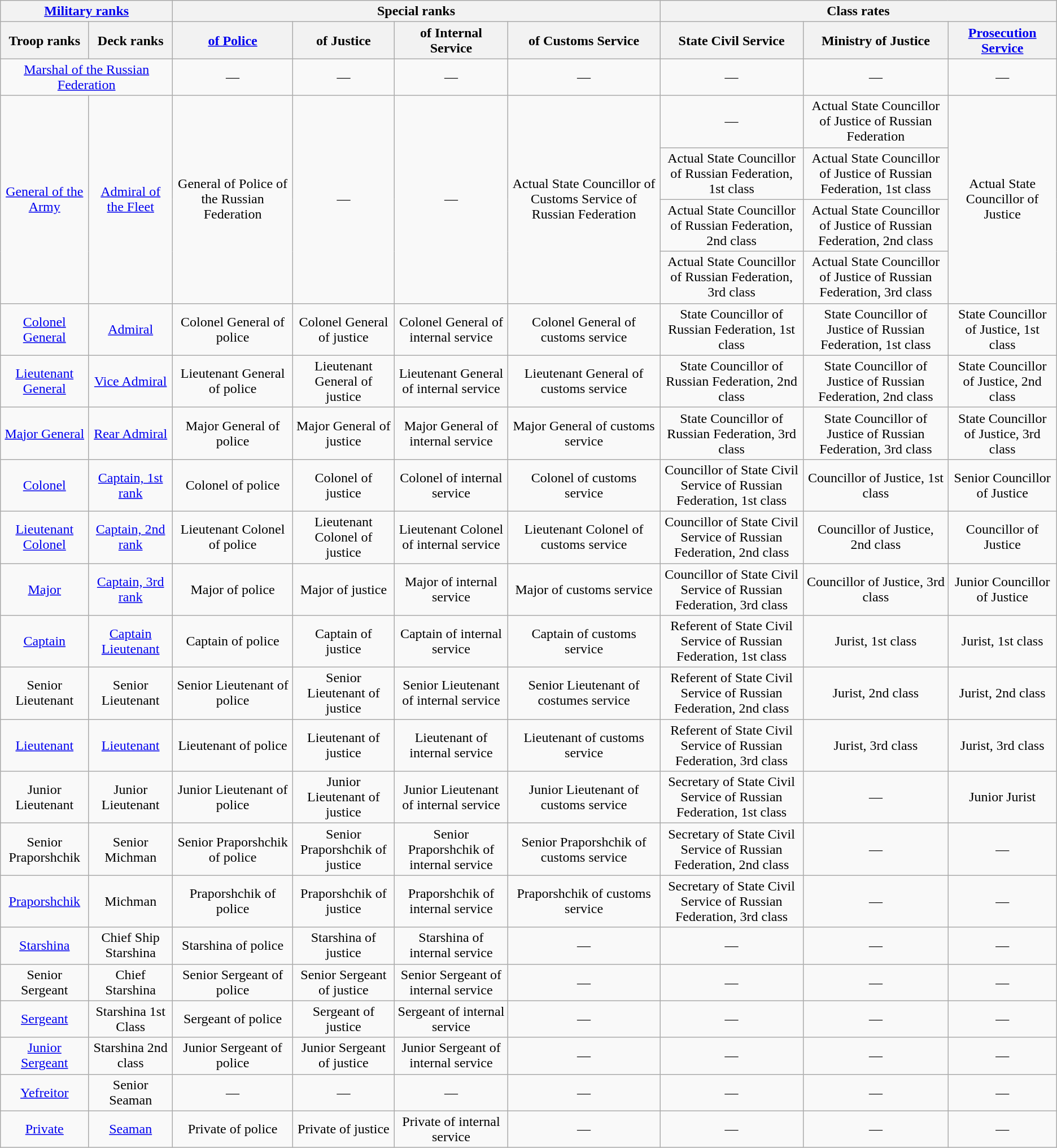<table class="wikitable">
<tr>
<th colspan=2><a href='#'>Military ranks</a></th>
<th colspan=4>Special ranks</th>
<th colspan=3>Class rates</th>
</tr>
<tr>
<th>Troop ranks</th>
<th>Deck ranks</th>
<th><a href='#'>of Police</a></th>
<th>of Justice</th>
<th>of Internal Service</th>
<th>of Customs Service</th>
<th>State Civil Service</th>
<th>Ministry of Justice</th>
<th><a href='#'>Prosecution Service</a></th>
</tr>
<tr align="center">
<td colspan=2><a href='#'>Marshal of the Russian Federation</a></td>
<td>—</td>
<td>—</td>
<td>—</td>
<td>—</td>
<td>—</td>
<td>—</td>
<td>—</td>
</tr>
<tr align="center">
<td rowspan=4><a href='#'>General of the Army</a></td>
<td rowspan=4><a href='#'>Admiral of the Fleet</a></td>
<td rowspan=4>General of Police of the Russian Federation</td>
<td rowspan=4>—</td>
<td rowspan=4>—</td>
<td rowspan=4>Actual State Councillor of Customs Service of Russian Federation</td>
<td>—</td>
<td>Actual State Councillor of Justice of Russian Federation</td>
<td rowspan=4>Actual State Councillor of Justice</td>
</tr>
<tr align="center">
<td>Actual State Councillor of Russian Federation, 1st class</td>
<td>Actual State Councillor of Justice of Russian Federation, 1st class</td>
</tr>
<tr align="center">
<td>Actual State Councillor of Russian Federation, 2nd class</td>
<td>Actual State Councillor of Justice of Russian Federation, 2nd class</td>
</tr>
<tr align="center">
<td>Actual State Councillor of Russian Federation, 3rd class</td>
<td>Actual State Councillor of Justice of Russian Federation, 3rd class</td>
</tr>
<tr align="center">
<td><a href='#'>Colonel General</a></td>
<td><a href='#'>Admiral</a></td>
<td>Colonel General of police</td>
<td>Colonel General of justice</td>
<td>Colonel General of internal service</td>
<td>Colonel General of customs service</td>
<td>State Councillor of Russian Federation, 1st class</td>
<td>State Councillor of Justice of Russian Federation, 1st class</td>
<td>State Councillor of Justice, 1st class</td>
</tr>
<tr align="center">
<td><a href='#'>Lieutenant General</a></td>
<td><a href='#'>Vice Admiral</a></td>
<td>Lieutenant General of police</td>
<td>Lieutenant General of justice</td>
<td>Lieutenant General of internal service</td>
<td>Lieutenant General of customs service</td>
<td>State Councillor of Russian Federation, 2nd class</td>
<td>State Councillor of Justice of Russian Federation, 2nd class</td>
<td>State Councillor of Justice, 2nd class</td>
</tr>
<tr align="center">
<td><a href='#'>Major General</a></td>
<td><a href='#'>Rear Admiral</a></td>
<td>Major General of police</td>
<td>Major General of justice</td>
<td>Major General of internal service</td>
<td>Major General of customs service</td>
<td>State Councillor of Russian Federation, 3rd class</td>
<td>State Councillor of Justice of Russian Federation, 3rd class</td>
<td>State Councillor of Justice, 3rd class</td>
</tr>
<tr align="center">
<td><a href='#'>Colonel</a></td>
<td><a href='#'>Captain, 1st rank</a></td>
<td>Colonel of police</td>
<td>Colonel of justice</td>
<td>Colonel of internal service</td>
<td>Colonel of customs service</td>
<td>Councillor of State Civil Service of Russian Federation, 1st class</td>
<td>Councillor of Justice, 1st class</td>
<td>Senior Councillor of Justice</td>
</tr>
<tr align="center">
<td><a href='#'>Lieutenant Colonel</a></td>
<td><a href='#'>Captain, 2nd rank</a></td>
<td>Lieutenant Colonel of police</td>
<td>Lieutenant Colonel of justice</td>
<td>Lieutenant Colonel of internal service</td>
<td>Lieutenant Colonel of customs service</td>
<td>Councillor of State Civil Service of Russian Federation, 2nd class</td>
<td>Councillor of Justice, 2nd class</td>
<td>Councillor of Justice</td>
</tr>
<tr align="center">
<td><a href='#'>Major</a></td>
<td><a href='#'>Captain, 3rd rank</a></td>
<td>Major of police</td>
<td>Major of justice</td>
<td>Major of internal service</td>
<td>Major of customs service</td>
<td>Councillor of State Civil Service of Russian Federation, 3rd class</td>
<td>Councillor of Justice, 3rd class</td>
<td>Junior Councillor of Justice</td>
</tr>
<tr align="center">
<td><a href='#'>Captain</a></td>
<td><a href='#'>Captain Lieutenant</a></td>
<td>Captain of police</td>
<td>Captain of justice</td>
<td>Captain of internal service</td>
<td>Captain of customs service</td>
<td>Referent of State Civil Service of Russian Federation, 1st class</td>
<td>Jurist, 1st class</td>
<td>Jurist, 1st class</td>
</tr>
<tr align="center">
<td>Senior Lieutenant</td>
<td>Senior Lieutenant</td>
<td>Senior Lieutenant of police</td>
<td>Senior Lieutenant of justice</td>
<td>Senior Lieutenant of internal service</td>
<td>Senior Lieutenant of costumes service</td>
<td>Referent of State Civil Service of Russian Federation, 2nd class</td>
<td>Jurist, 2nd class</td>
<td>Jurist, 2nd class</td>
</tr>
<tr align="center">
<td><a href='#'>Lieutenant</a></td>
<td><a href='#'>Lieutenant</a></td>
<td>Lieutenant of police</td>
<td>Lieutenant of justice</td>
<td>Lieutenant of internal service</td>
<td>Lieutenant of customs service</td>
<td>Referent of State Civil Service of Russian Federation, 3rd class</td>
<td>Jurist, 3rd class</td>
<td>Jurist, 3rd class</td>
</tr>
<tr align="center">
<td>Junior Lieutenant</td>
<td>Junior Lieutenant</td>
<td>Junior Lieutenant of police</td>
<td>Junior Lieutenant of justice</td>
<td>Junior Lieutenant of internal service</td>
<td>Junior Lieutenant of customs service</td>
<td>Secretary of State Civil Service of Russian Federation, 1st class</td>
<td>—</td>
<td>Junior Jurist</td>
</tr>
<tr align="center">
<td>Senior Praporshchik</td>
<td>Senior Michman</td>
<td>Senior Praporshchik of police</td>
<td>Senior Praporshchik of justice</td>
<td>Senior Praporshchik of internal service</td>
<td>Senior Praporshchik of customs service</td>
<td>Secretary of State Civil Service of Russian Federation, 2nd class</td>
<td>—</td>
<td>—</td>
</tr>
<tr align="center">
<td><a href='#'>Praporshchik</a></td>
<td>Michman</td>
<td>Praporshchik of police</td>
<td>Praporshchik of justice</td>
<td>Praporshchik of internal service</td>
<td>Praporshchik of customs service</td>
<td>Secretary of State Civil Service of Russian Federation, 3rd class</td>
<td>—</td>
<td>—</td>
</tr>
<tr align="center">
<td><a href='#'>Starshina</a></td>
<td>Chief Ship Starshina</td>
<td>Starshina of police</td>
<td>Starshina of justice</td>
<td>Starshina of internal service</td>
<td>—</td>
<td>—</td>
<td>—</td>
<td>—</td>
</tr>
<tr align="center">
<td>Senior Sergeant</td>
<td>Chief Starshina</td>
<td>Senior Sergeant of police</td>
<td>Senior Sergeant of justice</td>
<td>Senior Sergeant of internal service</td>
<td>—</td>
<td>—</td>
<td>—</td>
<td>—</td>
</tr>
<tr align="center">
<td><a href='#'>Sergeant</a></td>
<td>Starshina 1st Class</td>
<td>Sergeant of police</td>
<td>Sergeant of justice</td>
<td>Sergeant of internal service</td>
<td>—</td>
<td>—</td>
<td>—</td>
<td>—</td>
</tr>
<tr align="center">
<td><a href='#'>Junior Sergeant</a></td>
<td>Starshina 2nd class</td>
<td>Junior Sergeant of police</td>
<td>Junior Sergeant of justice</td>
<td>Junior Sergeant of internal service</td>
<td>—</td>
<td>—</td>
<td>—</td>
<td>—</td>
</tr>
<tr align="center">
<td><a href='#'>Yefreitor</a></td>
<td>Senior Seaman</td>
<td>—</td>
<td>—</td>
<td>—</td>
<td>—</td>
<td>—</td>
<td>—</td>
<td>—</td>
</tr>
<tr align="center">
<td><a href='#'>Private</a></td>
<td><a href='#'>Seaman</a></td>
<td>Private of police</td>
<td>Private of justice</td>
<td>Private of internal service</td>
<td>—</td>
<td>—</td>
<td>—</td>
<td>—</td>
</tr>
</table>
